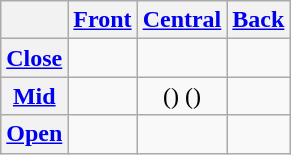<table class="wikitable" style="text-align: center;">
<tr>
<th rowspan="1"></th>
<th colspan="1"><a href='#'>Front</a></th>
<th colspan="1"><a href='#'>Central</a></th>
<th colspan="1"><a href='#'>Back</a></th>
</tr>
<tr>
<th><a href='#'>Close</a></th>
<td></td>
<td> </td>
<td></td>
</tr>
<tr>
<th><a href='#'>Mid</a></th>
<td></td>
<td>() ()</td>
<td></td>
</tr>
<tr>
<th><a href='#'>Open</a></th>
<td></td>
<td></td>
<td></td>
</tr>
</table>
